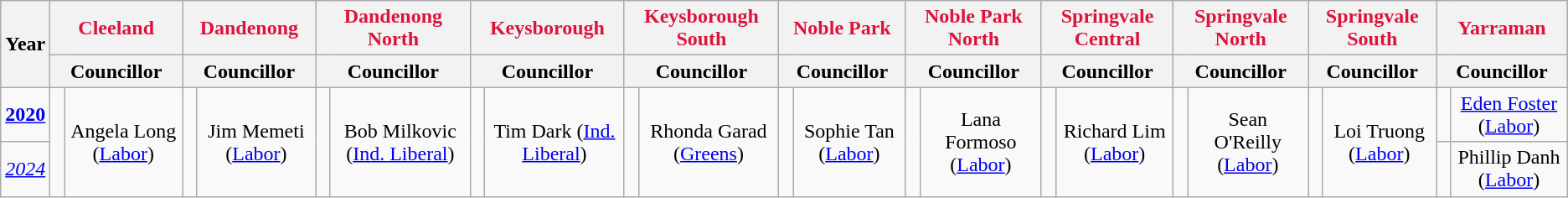<table class="wikitable">
<tr>
<th rowspan="2">Year</th>
<th style="color:crimson"; colspan="2">Cleeland</th>
<th style="color:crimson"; colspan="2">Dandenong</th>
<th style="color:crimson"; colspan="2">Dandenong North</th>
<th style="color:crimson"; colspan="2">Keysborough</th>
<th style="color:crimson"; colspan="2">Keysborough South</th>
<th style="color:crimson"; colspan="2">Noble Park</th>
<th style="color:crimson"; colspan="2">Noble Park North</th>
<th style="color:crimson"; colspan="2">Springvale Central</th>
<th style="color:crimson"; colspan="2">Springvale North</th>
<th style="color:crimson"; colspan="2">Springvale South</th>
<th style="color:crimson"; colspan="2">Yarraman</th>
</tr>
<tr>
<th colspan="2">Councillor</th>
<th colspan="2">Councillor</th>
<th colspan="2">Councillor</th>
<th colspan="2">Councillor</th>
<th colspan="2">Councillor</th>
<th colspan="2">Councillor</th>
<th colspan="2">Councillor</th>
<th colspan="2">Councillor</th>
<th colspan="2">Councillor</th>
<th colspan="2">Councillor</th>
<th colspan="2">Councillor</th>
</tr>
<tr>
<td><strong><a href='#'>2020</a></strong></td>
<td rowspan="2" width="1px" > </td>
<td rowspan="2"; align="center">Angela Long (<a href='#'>Labor</a>)</td>
<td rowspan="2" width="1px" > </td>
<td rowspan="2"; align="center">Jim Memeti (<a href='#'>Labor</a>)</td>
<td rowspan="2" width="1px" > </td>
<td rowspan="2"; align="center">Bob Milkovic (<a href='#'>Ind. Liberal</a>)</td>
<td rowspan="2" width="1px" > </td>
<td rowspan="2"; align="center">Tim Dark (<a href='#'>Ind. Liberal</a>)</td>
<td rowspan="2" width="1px" > </td>
<td rowspan="2"; align="center">Rhonda Garad (<a href='#'>Greens</a>)</td>
<td rowspan="2" width="1px" > </td>
<td rowspan="2"; align="center">Sophie Tan (<a href='#'>Labor</a>)</td>
<td rowspan="2" width="1px" > </td>
<td rowspan="2"; align="center">Lana Formoso (<a href='#'>Labor</a>)</td>
<td rowspan="2" width="1px" > </td>
<td rowspan="2"; align="center">Richard Lim (<a href='#'>Labor</a>)</td>
<td rowspan="2" width="1px" > </td>
<td rowspan="2"; align="center">Sean O'Reilly (<a href='#'>Labor</a>)</td>
<td rowspan="2" width="1px" > </td>
<td rowspan="2"; align="center">Loi Truong (<a href='#'>Labor</a>)</td>
<td rowspan="1" width="1px" > </td>
<td rowspan="1"; align="center"><a href='#'>Eden Foster</a> (<a href='#'>Labor</a>)</td>
</tr>
<tr>
<td><em><a href='#'>2024</a></em></td>
<td rowspan="1" width="1px" > </td>
<td rowspan="1"; align="center">Phillip Danh (<a href='#'>Labor</a>)</td>
</tr>
</table>
